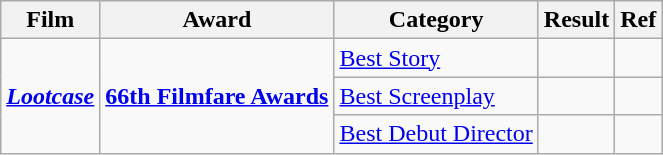<table class="wikitable">
<tr>
<th><strong>Film</strong></th>
<th><strong>Award</strong></th>
<th><strong>Category</strong></th>
<th><strong>Result</strong></th>
<th><strong>Ref</strong></th>
</tr>
<tr>
<td rowspan="3"><strong><em><a href='#'>Lootcase</a></em></strong></td>
<td rowspan="3"><strong><a href='#'>66th Filmfare Awards</a></strong></td>
<td><a href='#'>Best Story</a></td>
<td></td>
<td></td>
</tr>
<tr>
<td><a href='#'>Best Screenplay</a></td>
<td></td>
<td></td>
</tr>
<tr>
<td><a href='#'>Best Debut Director</a></td>
<td></td>
<td></td>
</tr>
</table>
